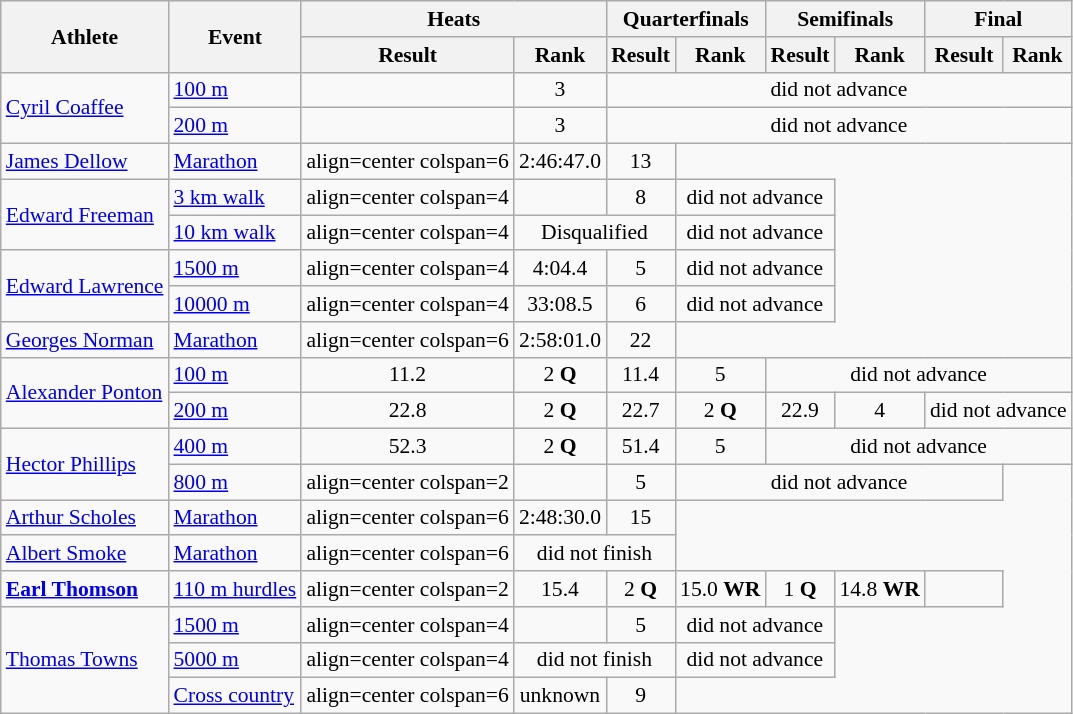<table class=wikitable style="font-size:90%">
<tr>
<th rowspan=2>Athlete</th>
<th rowspan=2>Event</th>
<th colspan=2>Heats</th>
<th colspan=2>Quarterfinals</th>
<th colspan=2>Semifinals</th>
<th colspan=2>Final</th>
</tr>
<tr>
<th>Result</th>
<th>Rank</th>
<th>Result</th>
<th>Rank</th>
<th>Result</th>
<th>Rank</th>
<th>Result</th>
<th>Rank</th>
</tr>
<tr>
<td rowspan=2><a href='#'>Cyril Coaffee</a></td>
<td><a href='#'>100 m</a></td>
<td align=center></td>
<td align=center>3</td>
<td align=center colspan=6>did not advance</td>
</tr>
<tr>
<td><a href='#'>200 m</a></td>
<td align=center></td>
<td align=center>3</td>
<td align=center colspan=6>did not advance</td>
</tr>
<tr>
<td><a href='#'>James Dellow</a></td>
<td><a href='#'>Marathon</a></td>
<td>align=center colspan=6 </td>
<td align=center>2:46:47.0</td>
<td align=center>13</td>
</tr>
<tr>
<td rowspan=2><a href='#'>Edward Freeman</a></td>
<td><a href='#'>3 km walk</a></td>
<td>align=center colspan=4 </td>
<td align=center></td>
<td align=center>8</td>
<td align=center colspan=2>did not advance</td>
</tr>
<tr>
<td><a href='#'>10 km walk</a></td>
<td>align=center colspan=4 </td>
<td align=center colspan=2>Disqualified</td>
<td align=center colspan=2>did not advance</td>
</tr>
<tr>
<td rowspan=2><a href='#'>Edward Lawrence</a></td>
<td><a href='#'>1500 m</a></td>
<td>align=center colspan=4 </td>
<td align=center>4:04.4</td>
<td align=center>5</td>
<td align=center colspan=2>did not advance</td>
</tr>
<tr>
<td><a href='#'>10000 m</a></td>
<td>align=center colspan=4 </td>
<td align=center>33:08.5</td>
<td align=center>6</td>
<td align=center colspan=2>did not advance</td>
</tr>
<tr>
<td><a href='#'>Georges Norman</a></td>
<td><a href='#'>Marathon</a></td>
<td>align=center colspan=6 </td>
<td align=center>2:58:01.0</td>
<td align=center>22</td>
</tr>
<tr>
<td rowspan=2><a href='#'>Alexander Ponton</a></td>
<td><a href='#'>100 m</a></td>
<td align=center>11.2</td>
<td align=center>2 <strong>Q</strong></td>
<td align=center>11.4</td>
<td align=center>5</td>
<td align=center colspan=4>did not advance</td>
</tr>
<tr>
<td><a href='#'>200 m</a></td>
<td align=center>22.8</td>
<td align=center>2 <strong>Q</strong></td>
<td align=center>22.7</td>
<td align=center>2 <strong>Q</strong></td>
<td align=center>22.9</td>
<td align=center>4</td>
<td align=center colspan=2>did not advance</td>
</tr>
<tr>
<td rowspan=2><a href='#'>Hector Phillips</a></td>
<td><a href='#'>400 m</a></td>
<td align=center>52.3</td>
<td align=center>2 <strong>Q</strong></td>
<td align=center>51.4</td>
<td align=center>5</td>
<td align=center colspan=4>did not advance</td>
</tr>
<tr>
<td><a href='#'>800 m</a></td>
<td>align=center colspan=2 </td>
<td align=center></td>
<td align=center>5</td>
<td align=center colspan=4>did not advance</td>
</tr>
<tr>
<td><a href='#'>Arthur Scholes</a></td>
<td><a href='#'>Marathon</a></td>
<td>align=center colspan=6 </td>
<td align=center>2:48:30.0</td>
<td align=center>15</td>
</tr>
<tr>
<td><a href='#'>Albert Smoke</a></td>
<td><a href='#'>Marathon</a></td>
<td>align=center colspan=6 </td>
<td align=center colspan=2>did not finish</td>
</tr>
<tr>
<td><strong><a href='#'>Earl Thomson</a></strong></td>
<td><a href='#'>110 m hurdles</a></td>
<td>align=center colspan=2 </td>
<td align=center>15.4</td>
<td align=center>2 <strong>Q</strong></td>
<td align=center>15.0 <strong>WR</strong></td>
<td align=center>1 <strong>Q</strong></td>
<td align=center>14.8 <strong>WR</strong></td>
<td align=center></td>
</tr>
<tr>
<td rowspan=3><a href='#'>Thomas Towns</a></td>
<td><a href='#'>1500 m</a></td>
<td>align=center colspan=4 </td>
<td align=center></td>
<td align=center>5</td>
<td align=center colspan=2>did not advance</td>
</tr>
<tr>
<td><a href='#'>5000 m</a></td>
<td>align=center colspan=4 </td>
<td align=center colspan=2>did not finish</td>
<td align=center colspan=2>did not advance</td>
</tr>
<tr>
<td><a href='#'>Cross country</a></td>
<td>align=center colspan=6 </td>
<td align=center>unknown</td>
<td align=center>9</td>
</tr>
</table>
